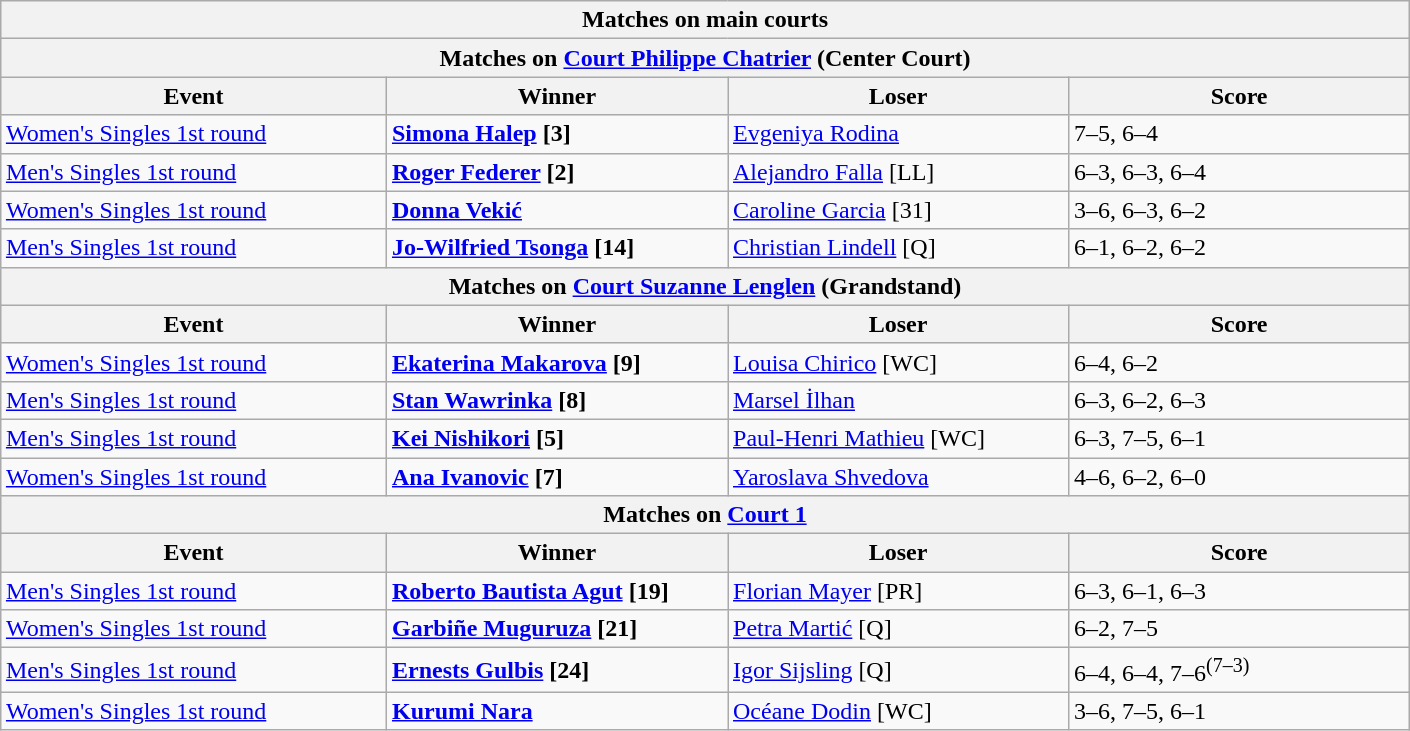<table class="wikitable collapsible uncollapsed" style=margin:auto>
<tr>
<th colspan=4 style=white-space:nowrap>Matches on main courts</th>
</tr>
<tr>
<th colspan=4><strong>Matches on <a href='#'>Court Philippe Chatrier</a> (Center Court)</strong></th>
</tr>
<tr>
<th width=250>Event</th>
<th width=220>Winner</th>
<th width=220>Loser</th>
<th width=220>Score</th>
</tr>
<tr>
<td><a href='#'>Women's Singles 1st round</a></td>
<td> <strong><a href='#'>Simona Halep</a> [3]</strong></td>
<td> <a href='#'>Evgeniya Rodina</a></td>
<td>7–5, 6–4</td>
</tr>
<tr>
<td><a href='#'>Men's Singles 1st round</a></td>
<td> <strong><a href='#'>Roger Federer</a> [2]</strong></td>
<td> <a href='#'>Alejandro Falla</a> [LL]</td>
<td>6–3, 6–3, 6–4</td>
</tr>
<tr>
<td><a href='#'>Women's Singles 1st round</a></td>
<td> <strong><a href='#'>Donna Vekić</a></strong></td>
<td> <a href='#'>Caroline Garcia</a> [31]</td>
<td>3–6, 6–3, 6–2</td>
</tr>
<tr>
<td><a href='#'>Men's Singles 1st round</a></td>
<td> <strong><a href='#'>Jo-Wilfried Tsonga</a> [14]</strong></td>
<td> <a href='#'>Christian Lindell</a> [Q]</td>
<td>6–1, 6–2, 6–2</td>
</tr>
<tr>
<th colspan=4><strong>Matches on <a href='#'>Court Suzanne Lenglen</a> (Grandstand)</strong></th>
</tr>
<tr>
<th width=250>Event</th>
<th width=220>Winner</th>
<th width=220>Loser</th>
<th width=220>Score</th>
</tr>
<tr>
<td><a href='#'>Women's Singles 1st round</a></td>
<td> <strong><a href='#'>Ekaterina Makarova</a> [9]</strong></td>
<td> <a href='#'>Louisa Chirico</a> [WC]</td>
<td>6–4, 6–2</td>
</tr>
<tr>
<td><a href='#'>Men's Singles 1st round</a></td>
<td> <strong><a href='#'>Stan Wawrinka</a> [8]</strong></td>
<td> <a href='#'>Marsel İlhan</a></td>
<td>6–3, 6–2, 6–3</td>
</tr>
<tr>
<td><a href='#'>Men's Singles 1st round</a></td>
<td> <strong><a href='#'>Kei Nishikori</a> [5]</strong></td>
<td> <a href='#'>Paul-Henri Mathieu</a> [WC]</td>
<td>6–3, 7–5, 6–1</td>
</tr>
<tr>
<td><a href='#'>Women's Singles 1st round</a></td>
<td> <strong><a href='#'>Ana Ivanovic</a> [7]</strong></td>
<td> <a href='#'>Yaroslava Shvedova</a></td>
<td>4–6, 6–2, 6–0</td>
</tr>
<tr>
<th colspan=4><strong>Matches on <a href='#'>Court 1</a></strong></th>
</tr>
<tr>
<th width=250>Event</th>
<th width=220>Winner</th>
<th width=220>Loser</th>
<th width=220>Score</th>
</tr>
<tr>
<td><a href='#'>Men's Singles 1st round</a></td>
<td> <strong><a href='#'>Roberto Bautista Agut</a> [19]</strong></td>
<td> <a href='#'>Florian Mayer</a> [PR]</td>
<td>6–3, 6–1, 6–3</td>
</tr>
<tr>
<td><a href='#'>Women's Singles 1st round</a></td>
<td> <strong><a href='#'>Garbiñe Muguruza</a> [21]</strong></td>
<td> <a href='#'>Petra Martić</a> [Q]</td>
<td>6–2, 7–5</td>
</tr>
<tr>
<td><a href='#'>Men's Singles 1st round</a></td>
<td> <strong><a href='#'>Ernests Gulbis</a> [24]</strong></td>
<td> <a href='#'>Igor Sijsling</a> [Q]</td>
<td>6–4, 6–4, 7–6<sup>(7–3)</sup></td>
</tr>
<tr>
<td><a href='#'>Women's Singles 1st round</a></td>
<td> <strong><a href='#'>Kurumi Nara</a></strong></td>
<td> <a href='#'>Océane Dodin</a> [WC]</td>
<td>3–6, 7–5, 6–1</td>
</tr>
</table>
